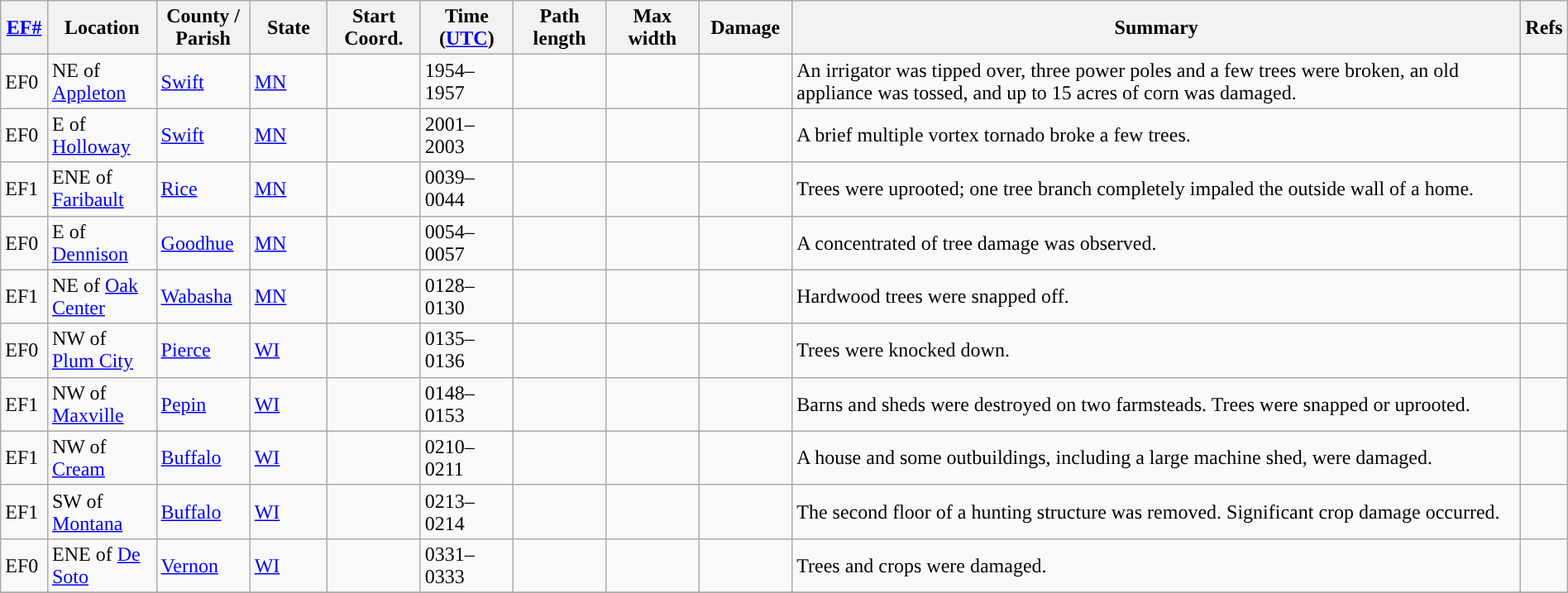<table class="wikitable sortable" style="width:100%;">
<tr>
<th scope="col" width="3%" align="center"><a href='#'>EF#</a></th>
<th scope="col" width="7%" align="center" class="unsortable">Location</th>
<th scope="col" width="6%" align="center" class="unsortable">County / Parish</th>
<th scope="col" width="5%" align="center">State</th>
<th scope="col" width="6%" align="center">Start Coord.</th>
<th scope="col" width="6%" align="center">Time (<a href='#'>UTC</a>)</th>
<th scope="col" width="6%" align="center">Path length</th>
<th scope="col" width="6%" align="center">Max width</th>
<th scope="col" width="6%" align="center">Damage</th>
<th scope="col" width="48%" class="unsortable" align="center">Summary</th>
<th scope="col" width="48%" class="unsortable" align="center">Refs</th>
</tr>
<tr>
<td>EF0</td>
<td>NE of <a href='#'>Appleton</a></td>
<td><a href='#'>Swift</a></td>
<td><a href='#'>MN</a></td>
<td></td>
<td>1954–1957</td>
<td></td>
<td></td>
<td></td>
<td>An irrigator was tipped over, three power poles and a few trees were broken, an old appliance was tossed, and up to 15 acres of corn was damaged.</td>
<td></td>
</tr>
<tr>
<td>EF0</td>
<td>E of <a href='#'>Holloway</a></td>
<td><a href='#'>Swift</a></td>
<td><a href='#'>MN</a></td>
<td></td>
<td>2001–2003</td>
<td></td>
<td></td>
<td></td>
<td>A brief multiple vortex tornado broke a few trees.</td>
<td></td>
</tr>
<tr>
<td>EF1</td>
<td>ENE of <a href='#'>Faribault</a></td>
<td><a href='#'>Rice</a></td>
<td><a href='#'>MN</a></td>
<td></td>
<td>0039–0044</td>
<td></td>
<td></td>
<td></td>
<td>Trees were uprooted; one tree branch completely impaled the outside wall of a home.</td>
<td></td>
</tr>
<tr>
<td>EF0</td>
<td>E of <a href='#'>Dennison</a></td>
<td><a href='#'>Goodhue</a></td>
<td><a href='#'>MN</a></td>
<td></td>
<td>0054–0057</td>
<td></td>
<td></td>
<td></td>
<td>A concentrated of tree damage was observed.</td>
<td></td>
</tr>
<tr>
<td>EF1</td>
<td>NE of <a href='#'>Oak Center</a></td>
<td><a href='#'>Wabasha</a></td>
<td><a href='#'>MN</a></td>
<td></td>
<td>0128–0130</td>
<td></td>
<td></td>
<td></td>
<td>Hardwood trees were snapped off.</td>
<td></td>
</tr>
<tr>
<td>EF0</td>
<td>NW of <a href='#'>Plum City</a></td>
<td><a href='#'>Pierce</a></td>
<td><a href='#'>WI</a></td>
<td></td>
<td>0135–0136</td>
<td></td>
<td></td>
<td></td>
<td>Trees were knocked down.</td>
<td></td>
</tr>
<tr>
<td>EF1</td>
<td>NW of <a href='#'>Maxville</a></td>
<td><a href='#'>Pepin</a></td>
<td><a href='#'>WI</a></td>
<td></td>
<td>0148–0153</td>
<td></td>
<td></td>
<td></td>
<td>Barns and sheds were destroyed on two farmsteads. Trees were snapped or uprooted.</td>
<td></td>
</tr>
<tr>
<td>EF1</td>
<td>NW of <a href='#'>Cream</a></td>
<td><a href='#'>Buffalo</a></td>
<td><a href='#'>WI</a></td>
<td></td>
<td>0210–0211</td>
<td></td>
<td></td>
<td></td>
<td>A house and some outbuildings, including a large machine shed, were damaged.</td>
<td></td>
</tr>
<tr>
<td>EF1</td>
<td>SW of <a href='#'>Montana</a></td>
<td><a href='#'>Buffalo</a></td>
<td><a href='#'>WI</a></td>
<td></td>
<td>0213–0214</td>
<td></td>
<td></td>
<td></td>
<td>The second floor of a hunting structure was removed. Significant crop damage occurred.</td>
<td></td>
</tr>
<tr>
<td>EF0</td>
<td>ENE of <a href='#'>De Soto</a></td>
<td><a href='#'>Vernon</a></td>
<td><a href='#'>WI</a></td>
<td></td>
<td>0331–0333</td>
<td></td>
<td></td>
<td></td>
<td>Trees and crops were damaged.</td>
<td></td>
</tr>
<tr>
</tr>
</table>
